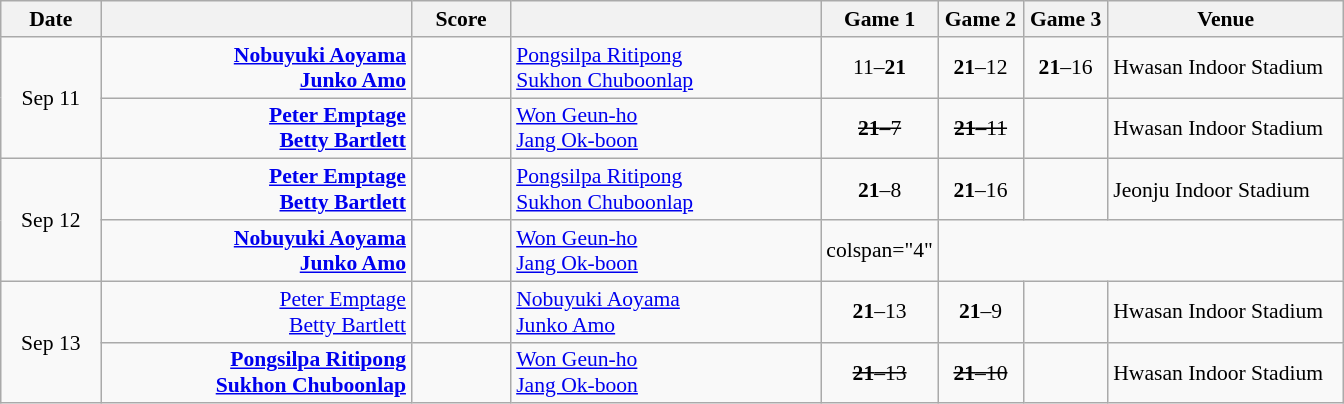<table class="wikitable" style="text-align: center; font-size:90% ">
<tr>
<th width="60">Date</th>
<th align="right" width="200"></th>
<th width="60">Score</th>
<th align="left" width="200"></th>
<th width="50">Game 1</th>
<th width="50">Game 2</th>
<th width="50">Game 3</th>
<th width="150">Venue</th>
</tr>
<tr>
<td rowspan="2">Sep 11</td>
<td align="right"><strong><a href='#'>Nobuyuki Aoyama</a> <br><a href='#'>Junko Amo</a> </strong></td>
<td align="center"></td>
<td align="left"> <a href='#'>Pongsilpa Ritipong</a><br> <a href='#'>Sukhon Chuboonlap</a></td>
<td>11–<strong>21</strong></td>
<td><strong>21</strong>–12</td>
<td><strong>21</strong>–16</td>
<td align="left">Hwasan Indoor Stadium</td>
</tr>
<tr>
<td align="right"><strong><a href='#'>Peter Emptage</a> <br><a href='#'>Betty Bartlett</a> </strong></td>
<td align="center"><s></s></td>
<td align="left"> <a href='#'>Won Geun-ho</a><br> <a href='#'>Jang Ok-boon</a></td>
<td><s><strong>21</strong>–7</s></td>
<td><s><strong>21</strong>–11</s></td>
<td></td>
<td align="left">Hwasan Indoor Stadium</td>
</tr>
<tr>
<td rowspan="2">Sep 12</td>
<td align="right"><strong><a href='#'>Peter Emptage</a> <br><a href='#'>Betty Bartlett</a> </strong></td>
<td align="center"></td>
<td align="left"> <a href='#'>Pongsilpa Ritipong</a><br> <a href='#'>Sukhon Chuboonlap</a></td>
<td><strong>21</strong>–8</td>
<td><strong>21</strong>–16</td>
<td></td>
<td align="left">Jeonju Indoor Stadium</td>
</tr>
<tr>
<td align="right"><strong><a href='#'>Nobuyuki Aoyama</a> <br><a href='#'>Junko Amo</a> </strong></td>
<td align="center"></td>
<td align="left"> <a href='#'>Won Geun-ho</a><br> <a href='#'>Jang Ok-boon</a></td>
<td>colspan="4" </td>
</tr>
<tr>
<td rowspan="2">Sep 13</td>
<td align="right"><a href='#'>Peter Emptage</a> <br><a href='#'>Betty Bartlett</a> </td>
<td align="center"></td>
<td align="left"> <a href='#'>Nobuyuki Aoyama</a><br> <a href='#'>Junko Amo</a></td>
<td><strong>21</strong>–13</td>
<td><strong>21</strong>–9</td>
<td></td>
<td align="left">Hwasan Indoor Stadium</td>
</tr>
<tr>
<td align="right"><strong><a href='#'>Pongsilpa Ritipong</a> <br><a href='#'>Sukhon Chuboonlap</a> </strong></td>
<td align="center"></td>
<td align="left"> <a href='#'>Won Geun-ho</a><br> <a href='#'>Jang Ok-boon</a></td>
<td><s><strong>21</strong>–13</s></td>
<td><s><strong>21</strong>–10</s></td>
<td></td>
<td align="left">Hwasan Indoor Stadium</td>
</tr>
</table>
